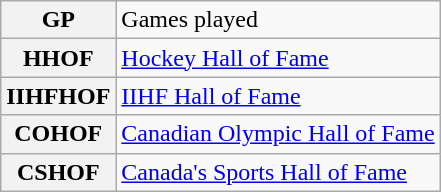<table class="wikitable">
<tr>
<th>GP</th>
<td>Games played</td>
</tr>
<tr>
<th>HHOF</th>
<td><a href='#'>Hockey Hall of Fame</a></td>
</tr>
<tr>
<th>IIHFHOF</th>
<td><a href='#'>IIHF Hall of Fame</a></td>
</tr>
<tr>
<th>COHOF</th>
<td><a href='#'>Canadian Olympic Hall of Fame</a></td>
</tr>
<tr>
<th>CSHOF</th>
<td><a href='#'>Canada's Sports Hall of Fame</a></td>
</tr>
</table>
